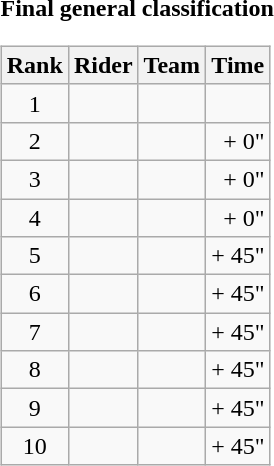<table>
<tr>
<td><strong>Final general classification</strong><br><table class="wikitable">
<tr>
<th scope="col">Rank</th>
<th scope="col">Rider</th>
<th scope="col">Team</th>
<th scope="col">Time</th>
</tr>
<tr>
<td style="text-align:center;">1</td>
<td></td>
<td></td>
<td style="text-align:right;"></td>
</tr>
<tr>
<td style="text-align:center;">2</td>
<td></td>
<td></td>
<td style="text-align:right;">+ 0"</td>
</tr>
<tr>
<td style="text-align:center;">3</td>
<td></td>
<td></td>
<td style="text-align:right;">+ 0"</td>
</tr>
<tr>
<td style="text-align:center;">4</td>
<td></td>
<td></td>
<td style="text-align:right;">+ 0"</td>
</tr>
<tr>
<td style="text-align:center;">5</td>
<td></td>
<td></td>
<td style="text-align:right;">+ 45"</td>
</tr>
<tr>
<td style="text-align:center;">6</td>
<td></td>
<td></td>
<td style="text-align:right;">+ 45"</td>
</tr>
<tr>
<td style="text-align:center;">7</td>
<td></td>
<td></td>
<td style="text-align:right;">+ 45"</td>
</tr>
<tr>
<td style="text-align:center;">8</td>
<td></td>
<td></td>
<td style="text-align:right;">+ 45"</td>
</tr>
<tr>
<td style="text-align:center;">9</td>
<td></td>
<td></td>
<td style="text-align:right;">+ 45"</td>
</tr>
<tr>
<td style="text-align:center;">10</td>
<td></td>
<td></td>
<td style="text-align:right;">+ 45"</td>
</tr>
</table>
</td>
</tr>
</table>
